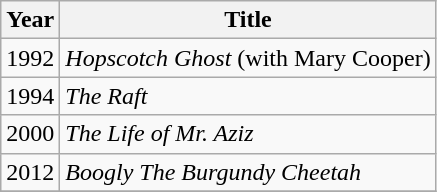<table class="wikitable">
<tr>
<th>Year</th>
<th>Title</th>
</tr>
<tr>
<td rowspan="1">1992</td>
<td><em>Hopscotch Ghost</em> (with Mary Cooper)</td>
</tr>
<tr>
<td rowspan="1">1994</td>
<td><em>The Raft</em></td>
</tr>
<tr>
<td rowspan="1">2000</td>
<td><em>The Life of Mr. Aziz</em></td>
</tr>
<tr>
<td rowspan="1">2012</td>
<td><em>Boogly The Burgundy Cheetah</em></td>
</tr>
<tr>
</tr>
</table>
